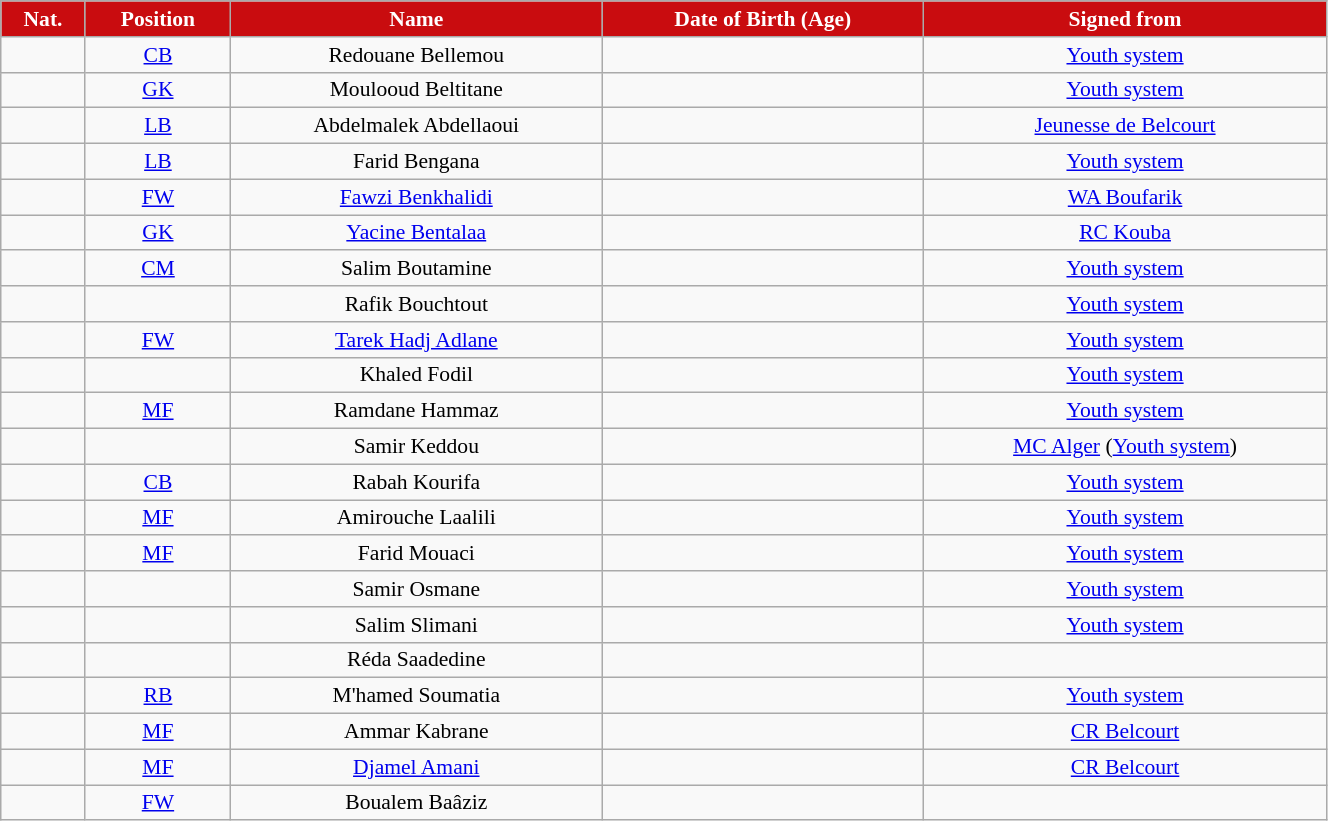<table class="wikitable" style="text-align:center; font-size:90%; width:70%">
<tr>
<th style="background:#c90c0f; color:white; text-align:center;">Nat.</th>
<th style="background:#c90c0f; color:white; text-align:center;">Position</th>
<th style="background:#c90c0f; color:white; text-align:center;">Name</th>
<th style="background:#c90c0f; color:white; text-align:center;">Date of Birth (Age)</th>
<th style="background:#c90c0f; color:white; text-align:center;">Signed from</th>
</tr>
<tr>
<td></td>
<td><a href='#'>CB</a></td>
<td>Redouane Bellemou</td>
<td></td>
<td><a href='#'>Youth system</a></td>
</tr>
<tr>
<td></td>
<td><a href='#'>GK</a></td>
<td>Moulooud Beltitane</td>
<td></td>
<td><a href='#'>Youth system</a></td>
</tr>
<tr>
<td></td>
<td><a href='#'>LB</a></td>
<td>Abdelmalek Abdellaoui</td>
<td></td>
<td> <a href='#'>Jeunesse de Belcourt</a></td>
</tr>
<tr>
<td></td>
<td><a href='#'>LB</a></td>
<td>Farid Bengana</td>
<td></td>
<td><a href='#'>Youth system</a></td>
</tr>
<tr>
<td></td>
<td><a href='#'>FW</a></td>
<td><a href='#'>Fawzi Benkhalidi</a></td>
<td></td>
<td> <a href='#'>WA Boufarik</a></td>
</tr>
<tr>
<td></td>
<td><a href='#'>GK</a></td>
<td><a href='#'>Yacine Bentalaa</a></td>
<td></td>
<td> <a href='#'>RC Kouba</a></td>
</tr>
<tr>
<td></td>
<td><a href='#'>CM</a></td>
<td>Salim Boutamine</td>
<td></td>
<td><a href='#'>Youth system</a></td>
</tr>
<tr>
<td></td>
<td></td>
<td>Rafik Bouchtout</td>
<td></td>
<td><a href='#'>Youth system</a></td>
</tr>
<tr>
<td></td>
<td><a href='#'>FW</a></td>
<td><a href='#'>Tarek Hadj Adlane</a></td>
<td></td>
<td><a href='#'>Youth system</a></td>
</tr>
<tr>
<td></td>
<td></td>
<td>Khaled Fodil</td>
<td></td>
<td><a href='#'>Youth system</a></td>
</tr>
<tr>
<td></td>
<td><a href='#'>MF</a></td>
<td>Ramdane Hammaz</td>
<td></td>
<td><a href='#'>Youth system</a></td>
</tr>
<tr>
<td></td>
<td></td>
<td>Samir Keddou</td>
<td></td>
<td> <a href='#'>MC Alger</a> (<a href='#'>Youth system</a>)</td>
</tr>
<tr>
<td></td>
<td><a href='#'>CB</a></td>
<td>Rabah Kourifa</td>
<td></td>
<td><a href='#'>Youth system</a></td>
</tr>
<tr>
<td></td>
<td><a href='#'>MF</a></td>
<td>Amirouche Laalili</td>
<td></td>
<td><a href='#'>Youth system</a></td>
</tr>
<tr>
<td></td>
<td><a href='#'>MF</a></td>
<td>Farid Mouaci</td>
<td></td>
<td><a href='#'>Youth system</a></td>
</tr>
<tr>
<td></td>
<td></td>
<td>Samir Osmane</td>
<td></td>
<td><a href='#'>Youth system</a></td>
</tr>
<tr>
<td></td>
<td></td>
<td>Salim Slimani</td>
<td></td>
<td><a href='#'>Youth system</a></td>
</tr>
<tr>
<td></td>
<td></td>
<td>Réda Saadedine</td>
<td></td>
<td></td>
</tr>
<tr>
<td></td>
<td><a href='#'>RB</a></td>
<td>M'hamed Soumatia</td>
<td></td>
<td><a href='#'>Youth system</a></td>
</tr>
<tr>
<td></td>
<td><a href='#'>MF</a></td>
<td>Ammar Kabrane</td>
<td></td>
<td><a href='#'>CR Belcourt</a></td>
</tr>
<tr>
<td></td>
<td><a href='#'>MF</a></td>
<td><a href='#'>Djamel Amani</a></td>
<td></td>
<td><a href='#'>CR Belcourt</a></td>
</tr>
<tr>
<td></td>
<td><a href='#'>FW</a></td>
<td>Boualem Baâziz</td>
<td></td>
<td></td>
</tr>
</table>
